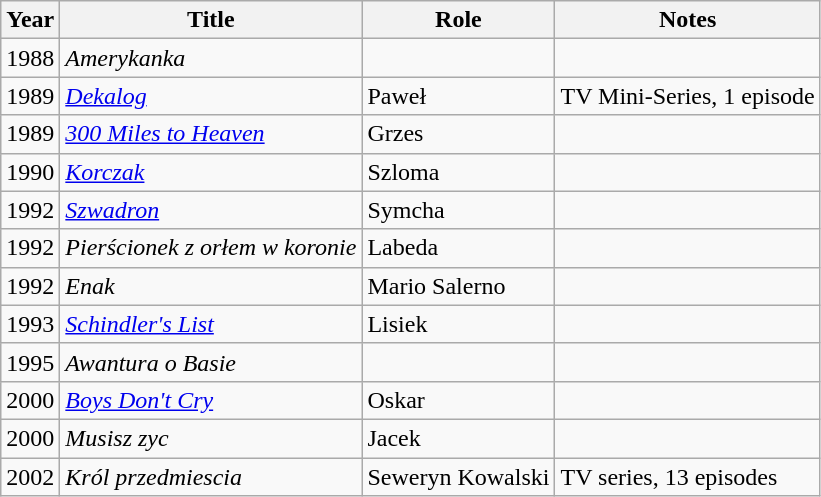<table class="wikitable">
<tr>
<th>Year</th>
<th>Title</th>
<th>Role</th>
<th>Notes</th>
</tr>
<tr>
<td>1988</td>
<td><em>Amerykanka</em></td>
<td></td>
<td></td>
</tr>
<tr>
<td>1989</td>
<td><em><a href='#'>Dekalog</a></em></td>
<td>Paweł</td>
<td>TV Mini-Series, 1 episode</td>
</tr>
<tr>
<td>1989</td>
<td><em><a href='#'>300 Miles to Heaven</a></em></td>
<td>Grzes</td>
<td></td>
</tr>
<tr>
<td>1990</td>
<td><em><a href='#'>Korczak</a></em></td>
<td>Szloma</td>
<td></td>
</tr>
<tr>
<td>1992</td>
<td><em><a href='#'>Szwadron</a></em></td>
<td>Symcha</td>
<td></td>
</tr>
<tr>
<td>1992</td>
<td><em>Pierścionek z orłem w koronie</em></td>
<td>Labeda</td>
<td></td>
</tr>
<tr>
<td>1992</td>
<td><em>Enak</em></td>
<td>Mario Salerno</td>
<td></td>
</tr>
<tr>
<td>1993</td>
<td><em><a href='#'>Schindler's List</a></em></td>
<td>Lisiek</td>
<td></td>
</tr>
<tr>
<td>1995</td>
<td><em>Awantura o Basie</em></td>
<td></td>
<td></td>
</tr>
<tr>
<td>2000</td>
<td><em><a href='#'>Boys Don't Cry</a></em></td>
<td>Oskar</td>
<td></td>
</tr>
<tr>
<td>2000</td>
<td><em>Musisz zyc</em></td>
<td>Jacek</td>
<td></td>
</tr>
<tr>
<td>2002</td>
<td><em>Król przedmiescia</em></td>
<td>Seweryn Kowalski</td>
<td>TV series, 13 episodes</td>
</tr>
</table>
